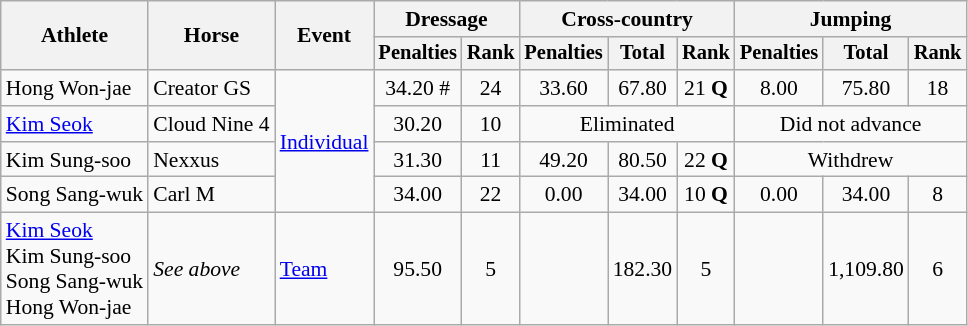<table class=wikitable style=font-size:90%;text-align:center>
<tr>
<th rowspan=2>Athlete</th>
<th rowspan=2>Horse</th>
<th rowspan=2>Event</th>
<th colspan=2>Dressage</th>
<th colspan=3>Cross-country</th>
<th colspan=3>Jumping</th>
</tr>
<tr style="font-size:95%">
<th>Penalties</th>
<th>Rank</th>
<th>Penalties</th>
<th>Total</th>
<th>Rank</th>
<th>Penalties</th>
<th>Total</th>
<th>Rank</th>
</tr>
<tr>
<td align=left>Hong Won-jae</td>
<td align=left>Creator GS</td>
<td align=left rowspan=4><a href='#'>Individual</a></td>
<td>34.20 #</td>
<td>24</td>
<td>33.60</td>
<td>67.80</td>
<td>21 <strong>Q</strong></td>
<td>8.00</td>
<td>75.80</td>
<td>18</td>
</tr>
<tr>
<td align=left><a href='#'>Kim Seok</a></td>
<td align=left>Cloud Nine 4</td>
<td>30.20</td>
<td>10</td>
<td colspan=3>Eliminated</td>
<td colspan=3>Did not advance</td>
</tr>
<tr>
<td align=left>Kim Sung-soo</td>
<td align=left>Nexxus</td>
<td>31.30</td>
<td>11</td>
<td>49.20</td>
<td>80.50</td>
<td>22 <strong>Q</strong></td>
<td colspan=3>Withdrew</td>
</tr>
<tr>
<td align=left>Song Sang-wuk</td>
<td align=left>Carl M</td>
<td>34.00</td>
<td>22</td>
<td>0.00</td>
<td>34.00</td>
<td>10 <strong>Q</strong></td>
<td>0.00</td>
<td>34.00</td>
<td>8</td>
</tr>
<tr>
<td align=left><a href='#'>Kim Seok</a><br>Kim Sung-soo<br>Song Sang-wuk<br>Hong Won-jae</td>
<td align=left><em>See above</em></td>
<td align=left><a href='#'>Team</a></td>
<td>95.50</td>
<td>5</td>
<td></td>
<td>182.30</td>
<td>5</td>
<td></td>
<td>1,109.80</td>
<td>6</td>
</tr>
</table>
